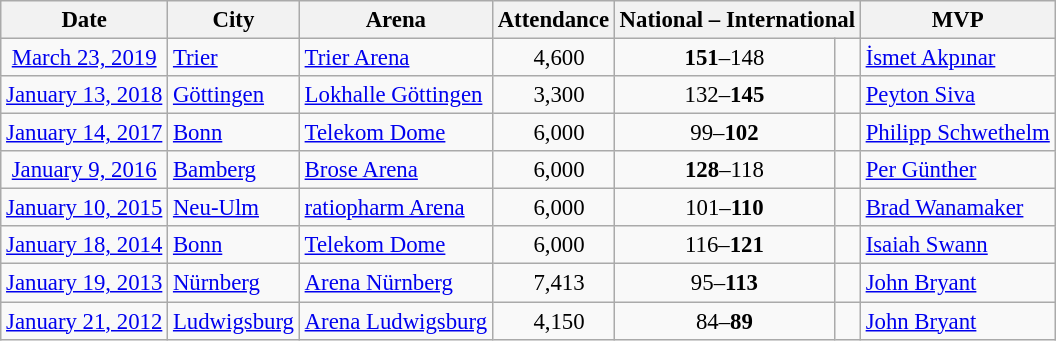<table class="wikitable" style="font-size:95%;">
<tr>
<th>Date</th>
<th>City</th>
<th>Arena</th>
<th>Attendance</th>
<th colspan=2>National – International</th>
<th>MVP</th>
</tr>
<tr ---->
<td align="center"><a href='#'>March 23, 2019</a></td>
<td><a href='#'>Trier</a></td>
<td><a href='#'>Trier Arena</a></td>
<td align="center">  4,600</td>
<td align="center"><strong>151</strong>–148</td>
<td></td>
<td> <a href='#'>İsmet Akpınar</a></td>
</tr>
<tr>
<td align="center"><a href='#'>January 13, 2018</a></td>
<td><a href='#'>Göttingen</a></td>
<td><a href='#'>Lokhalle Göttingen</a></td>
<td align="center">  3,300</td>
<td align="center">132–<strong>145</strong></td>
<td></td>
<td> <a href='#'>Peyton Siva</a></td>
</tr>
<tr>
<td align="center"><a href='#'>January 14, 2017</a></td>
<td><a href='#'>Bonn</a></td>
<td><a href='#'>Telekom Dome</a></td>
<td align="center">  6,000</td>
<td align="center">99–<strong>102</strong></td>
<td></td>
<td> <a href='#'>Philipp Schwethelm</a></td>
</tr>
<tr>
<td align="center"><a href='#'>January 9, 2016</a></td>
<td><a href='#'>Bamberg</a></td>
<td><a href='#'>Brose Arena</a></td>
<td align="center">  6,000</td>
<td align="center"><strong>128</strong>–118</td>
<td></td>
<td> <a href='#'>Per Günther</a></td>
</tr>
<tr>
<td align="center"><a href='#'>January 10, 2015</a></td>
<td><a href='#'>Neu-Ulm</a></td>
<td><a href='#'>ratiopharm Arena</a></td>
<td align="center">  6,000</td>
<td align="center">101–<strong>110</strong></td>
<td></td>
<td> <a href='#'>Brad Wanamaker</a></td>
</tr>
<tr ---->
<td align="center"><a href='#'>January 18, 2014</a></td>
<td><a href='#'>Bonn</a></td>
<td><a href='#'>Telekom Dome</a></td>
<td align="center">  6,000</td>
<td align="center">116–<strong>121</strong></td>
<td></td>
<td> <a href='#'>Isaiah Swann</a></td>
</tr>
<tr ---->
<td align="center"><a href='#'>January 19, 2013</a></td>
<td><a href='#'>Nürnberg</a></td>
<td><a href='#'>Arena Nürnberg</a></td>
<td align="center">  7,413</td>
<td align="center">95–<strong>113</strong></td>
<td></td>
<td> <a href='#'>John Bryant</a></td>
</tr>
<tr ---->
<td align="center"><a href='#'>January 21, 2012</a></td>
<td><a href='#'>Ludwigsburg</a></td>
<td><a href='#'>Arena Ludwigsburg</a></td>
<td align="center">  4,150</td>
<td align="center">84–<strong>89</strong></td>
<td></td>
<td> <a href='#'>John Bryant</a></td>
</tr>
</table>
